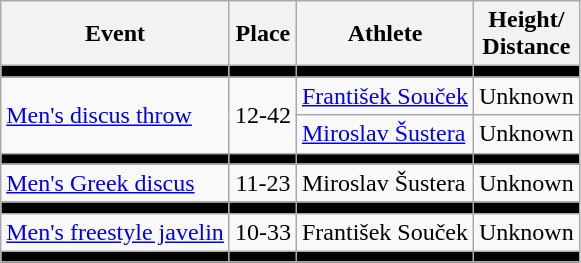<table class=wikitable>
<tr>
<th>Event</th>
<th>Place</th>
<th>Athlete</th>
<th>Height/<br>Distance</th>
</tr>
<tr bgcolor=black>
<td></td>
<td></td>
<td></td>
<td></td>
</tr>
<tr align=center>
<td rowspan=2 align=left><a href='#'>Men's discus throw</a></td>
<td rowspan=2>12-42</td>
<td align=left><a href='#'>František Souček</a></td>
<td>Unknown</td>
</tr>
<tr align=center>
<td align=left><a href='#'>Miroslav Šustera</a></td>
<td>Unknown</td>
</tr>
<tr bgcolor=black>
<td></td>
<td></td>
<td></td>
<td></td>
</tr>
<tr align=center>
<td align=left><a href='#'>Men's Greek discus</a></td>
<td>11-23</td>
<td align=left>Miroslav Šustera</td>
<td>Unknown</td>
</tr>
<tr bgcolor=black>
<td></td>
<td></td>
<td></td>
<td></td>
</tr>
<tr align=center>
<td align=left><a href='#'>Men's freestyle javelin</a></td>
<td>10-33</td>
<td align=left>František Souček</td>
<td>Unknown</td>
</tr>
<tr bgcolor=black>
<td></td>
<td></td>
<td></td>
<td></td>
</tr>
</table>
